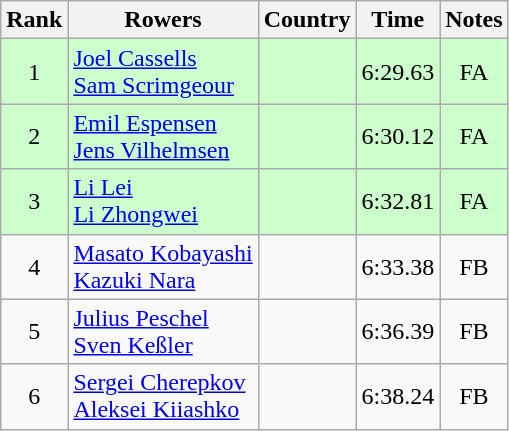<table class="wikitable" style="text-align:center">
<tr>
<th>Rank</th>
<th>Rowers</th>
<th>Country</th>
<th>Time</th>
<th>Notes</th>
</tr>
<tr bgcolor=ccffcc>
<td>1</td>
<td align="left"><a href='#'>Joel Cassells</a><br><a href='#'>Sam Scrimgeour</a></td>
<td align="left"></td>
<td>6:29.63</td>
<td>FA</td>
</tr>
<tr bgcolor=ccffcc>
<td>2</td>
<td align="left"><a href='#'>Emil Espensen</a><br><a href='#'>Jens Vilhelmsen</a></td>
<td align="left"></td>
<td>6:30.12</td>
<td>FA</td>
</tr>
<tr bgcolor=ccffcc>
<td>3</td>
<td align="left"><a href='#'>Li Lei</a><br><a href='#'>Li Zhongwei</a></td>
<td align="left"></td>
<td>6:32.81</td>
<td>FA</td>
</tr>
<tr>
<td>4</td>
<td align="left"><a href='#'>Masato Kobayashi</a><br><a href='#'>Kazuki Nara</a></td>
<td align="left"></td>
<td>6:33.38</td>
<td>FB</td>
</tr>
<tr>
<td>5</td>
<td align="left"><a href='#'>Julius Peschel</a><br><a href='#'>Sven Keßler</a></td>
<td align="left"></td>
<td>6:36.39</td>
<td>FB</td>
</tr>
<tr>
<td>6</td>
<td align="left"><a href='#'>Sergei Cherepkov</a><br><a href='#'>Aleksei Kiiashko</a></td>
<td align="left"></td>
<td>6:38.24</td>
<td>FB</td>
</tr>
</table>
